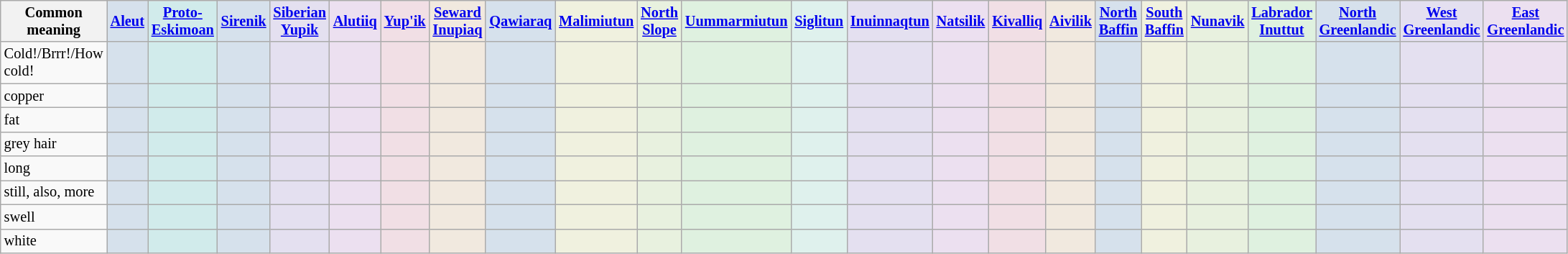<table class="wikitable" style="font-size: 85%">
<tr>
<th>Common meaning</th>
<th style="background-color: #d6e1ec"><a href='#'>Aleut</a></th>
<th style="background-color: #d1ebeb"><a href='#'>Proto-Eskimoan</a></th>
<th style="background-color: #d6e1ec"><a href='#'>Sirenik</a></th>
<th style="background-color: #e4e0f0"><a href='#'>Siberian Yupik</a></th>
<th style="background-color: #ece0f0"><a href='#'>Alutiiq</a></th>
<th style="background-color: #f1dfe5"><a href='#'>Yup'ik</a></th>
<th style="background-color: #f1e9df"><a href='#'>Seward Inupiaq</a></th>
<th style="background-color: #d6e1ec"><a href='#'>Qawiaraq</a></th>
<th style="background-color: #f0f1df"><a href='#'>Malimiutun</a></th>
<th style="background-color: #e8f1df"><a href='#'>North Slope</a></th>
<th style="background-color: #dff1e0"><a href='#'>Uummarmiutun</a></th>
<th style="background-color: #dff1ed"><a href='#'>Siglitun</a></th>
<th style="background-color: #e4e0f0"><a href='#'>Inuinnaqtun</a></th>
<th style="background-color: #ece0f0"><a href='#'>Natsilik</a></th>
<th style="background-color: #f1dfe5"><a href='#'>Kivalliq</a></th>
<th style="background-color: #f1e9df"><a href='#'>Aivilik</a></th>
<th style="background-color: #d6e1ec"><a href='#'>North Baffin</a></th>
<th style="background-color: #f0f1df"><a href='#'>South Baffin</a></th>
<th style="background-color: #e8f1df"><a href='#'>Nunavik</a></th>
<th style="background-color: #dff1e0"><a href='#'>Labrador Inuttut</a></th>
<th style="background-color: #d6e1ec"><a href='#'>North Greenlandic</a></th>
<th style="background-color: #e4e0f0"><a href='#'>West Greenlandic</a></th>
<th style="background-color: #ece0f0"><a href='#'>East Greenlandic</a></th>
</tr>
<tr>
<td>Cold!/Brrr!/How cold!</td>
<td style="background-color: #d6e1ec"></td>
<td style="background-color: #d1ebeb"></td>
<td style="background-color: #d6e1ec"></td>
<td style="background-color: #e4e0f0"></td>
<td style="background-color: #ece0f0"></td>
<td style="background-color: #f1dfe5"></td>
<td style="background-color: #f1e9df"></td>
<td style="background-color: #d6e1ec"></td>
<td style="background-color: #f0f1df"></td>
<td style="background-color: #e8f1df"></td>
<td style="background-color: #dff1e0"></td>
<td style="background-color: #dff1ed"></td>
<td style="background-color: #e4e0f0"></td>
<td style="background-color: #ece0f0"></td>
<td style="background-color: #f1dfe5"></td>
<td style="background-color: #f1e9df"></td>
<td style="background-color: #d6e1ec"></td>
<td style="background-color: #f0f1df"></td>
<td style="background-color: #e8f1df"></td>
<td style="background-color: #dff1e0"></td>
<td style="background-color: #d6e1ec"></td>
<td style="background-color: #e4e0f0"></td>
<td style="background-color: #ece0f0"></td>
</tr>
<tr>
<td>copper</td>
<td style="background-color: #d6e1ec"></td>
<td style="background-color: #d1ebeb"></td>
<td style="background-color: #d6e1ec"></td>
<td style="background-color: #e4e0f0"></td>
<td style="background-color: #ece0f0"></td>
<td style="background-color: #f1dfe5"></td>
<td style="background-color: #f1e9df"></td>
<td style="background-color: #d6e1ec"></td>
<td style="background-color: #f0f1df"></td>
<td style="background-color: #e8f1df"></td>
<td style="background-color: #dff1e0"></td>
<td style="background-color: #dff1ed"></td>
<td style="background-color: #e4e0f0"></td>
<td style="background-color: #ece0f0"></td>
<td style="background-color: #f1dfe5"></td>
<td style="background-color: #f1e9df"></td>
<td style="background-color: #d6e1ec"></td>
<td style="background-color: #f0f1df"></td>
<td style="background-color: #e8f1df"></td>
<td style="background-color: #dff1e0"></td>
<td style="background-color: #d6e1ec"></td>
<td style="background-color: #e4e0f0"></td>
<td style="background-color: #ece0f0"></td>
</tr>
<tr>
<td>fat</td>
<td style="background-color: #d6e1ec"></td>
<td style="background-color: #d1ebeb"></td>
<td style="background-color: #d6e1ec"></td>
<td style="background-color: #e4e0f0"></td>
<td style="background-color: #ece0f0"></td>
<td style="background-color: #f1dfe5"></td>
<td style="background-color: #f1e9df"></td>
<td style="background-color: #d6e1ec"></td>
<td style="background-color: #f0f1df"></td>
<td style="background-color: #e8f1df"></td>
<td style="background-color: #dff1e0"></td>
<td style="background-color: #dff1ed"></td>
<td style="background-color: #e4e0f0"></td>
<td style="background-color: #ece0f0"></td>
<td style="background-color: #f1dfe5"></td>
<td style="background-color: #f1e9df"></td>
<td style="background-color: #d6e1ec"></td>
<td style="background-color: #f0f1df"></td>
<td style="background-color: #e8f1df"></td>
<td style="background-color: #dff1e0"></td>
<td style="background-color: #d6e1ec"></td>
<td style="background-color: #e4e0f0"></td>
<td style="background-color: #ece0f0"></td>
</tr>
<tr>
<td>grey hair</td>
<td style="background-color: #d6e1ec"></td>
<td style="background-color: #d1ebeb"></td>
<td style="background-color: #d6e1ec"></td>
<td style="background-color: #e4e0f0"></td>
<td style="background-color: #ece0f0"></td>
<td style="background-color: #f1dfe5"></td>
<td style="background-color: #f1e9df"></td>
<td style="background-color: #d6e1ec"></td>
<td style="background-color: #f0f1df"></td>
<td style="background-color: #e8f1df"></td>
<td style="background-color: #dff1e0"></td>
<td style="background-color: #dff1ed"></td>
<td style="background-color: #e4e0f0"></td>
<td style="background-color: #ece0f0"></td>
<td style="background-color: #f1dfe5"></td>
<td style="background-color: #f1e9df"></td>
<td style="background-color: #d6e1ec"></td>
<td style="background-color: #f0f1df"></td>
<td style="background-color: #e8f1df"></td>
<td style="background-color: #dff1e0"></td>
<td style="background-color: #d6e1ec"></td>
<td style="background-color: #e4e0f0"></td>
<td style="background-color: #ece0f0"></td>
</tr>
<tr>
<td>long</td>
<td style="background-color: #d6e1ec"></td>
<td style="background-color: #d1ebeb"></td>
<td style="background-color: #d6e1ec"></td>
<td style="background-color: #e4e0f0"></td>
<td style="background-color: #ece0f0"></td>
<td style="background-color: #f1dfe5"></td>
<td style="background-color: #f1e9df"></td>
<td style="background-color: #d6e1ec"></td>
<td style="background-color: #f0f1df"></td>
<td style="background-color: #e8f1df"></td>
<td style="background-color: #dff1e0"></td>
<td style="background-color: #dff1ed"></td>
<td style="background-color: #e4e0f0"></td>
<td style="background-color: #ece0f0"></td>
<td style="background-color: #f1dfe5"></td>
<td style="background-color: #f1e9df"></td>
<td style="background-color: #d6e1ec"></td>
<td style="background-color: #f0f1df"></td>
<td style="background-color: #e8f1df"></td>
<td style="background-color: #dff1e0"></td>
<td style="background-color: #d6e1ec"></td>
<td style="background-color: #e4e0f0"></td>
<td style="background-color: #ece0f0"></td>
</tr>
<tr>
<td>still, also, more</td>
<td style="background-color: #d6e1ec"></td>
<td style="background-color: #d1ebeb"></td>
<td style="background-color: #d6e1ec"></td>
<td style="background-color: #e4e0f0"></td>
<td style="background-color: #ece0f0"></td>
<td style="background-color: #f1dfe5"></td>
<td style="background-color: #f1e9df"></td>
<td style="background-color: #d6e1ec"></td>
<td style="background-color: #f0f1df"></td>
<td style="background-color: #e8f1df"></td>
<td style="background-color: #dff1e0"></td>
<td style="background-color: #dff1ed"></td>
<td style="background-color: #e4e0f0"></td>
<td style="background-color: #ece0f0"></td>
<td style="background-color: #f1dfe5"></td>
<td style="background-color: #f1e9df"></td>
<td style="background-color: #d6e1ec"></td>
<td style="background-color: #f0f1df"></td>
<td style="background-color: #e8f1df"></td>
<td style="background-color: #dff1e0"></td>
<td style="background-color: #d6e1ec"></td>
<td style="background-color: #e4e0f0"></td>
<td style="background-color: #ece0f0"></td>
</tr>
<tr>
<td>swell</td>
<td style="background-color: #d6e1ec"></td>
<td style="background-color: #d1ebeb"></td>
<td style="background-color: #d6e1ec"></td>
<td style="background-color: #e4e0f0"></td>
<td style="background-color: #ece0f0"></td>
<td style="background-color: #f1dfe5"></td>
<td style="background-color: #f1e9df"></td>
<td style="background-color: #d6e1ec"></td>
<td style="background-color: #f0f1df"></td>
<td style="background-color: #e8f1df"></td>
<td style="background-color: #dff1e0"></td>
<td style="background-color: #dff1ed"></td>
<td style="background-color: #e4e0f0"></td>
<td style="background-color: #ece0f0"></td>
<td style="background-color: #f1dfe5"></td>
<td style="background-color: #f1e9df"></td>
<td style="background-color: #d6e1ec"></td>
<td style="background-color: #f0f1df"></td>
<td style="background-color: #e8f1df"></td>
<td style="background-color: #dff1e0"></td>
<td style="background-color: #d6e1ec"></td>
<td style="background-color: #e4e0f0"></td>
<td style="background-color: #ece0f0"></td>
</tr>
<tr>
<td>white</td>
<td style="background-color: #d6e1ec"></td>
<td style="background-color: #d1ebeb"></td>
<td style="background-color: #d6e1ec"></td>
<td style="background-color: #e4e0f0"></td>
<td style="background-color: #ece0f0"></td>
<td style="background-color: #f1dfe5"></td>
<td style="background-color: #f1e9df"></td>
<td style="background-color: #d6e1ec"></td>
<td style="background-color: #f0f1df"></td>
<td style="background-color: #e8f1df"></td>
<td style="background-color: #dff1e0"></td>
<td style="background-color: #dff1ed"></td>
<td style="background-color: #e4e0f0"></td>
<td style="background-color: #ece0f0"></td>
<td style="background-color: #f1dfe5"></td>
<td style="background-color: #f1e9df"></td>
<td style="background-color: #d6e1ec"></td>
<td style="background-color: #f0f1df"></td>
<td style="background-color: #e8f1df"></td>
<td style="background-color: #dff1e0"></td>
<td style="background-color: #d6e1ec"></td>
<td style="background-color: #e4e0f0"></td>
<td style="background-color: #ece0f0"></td>
</tr>
</table>
